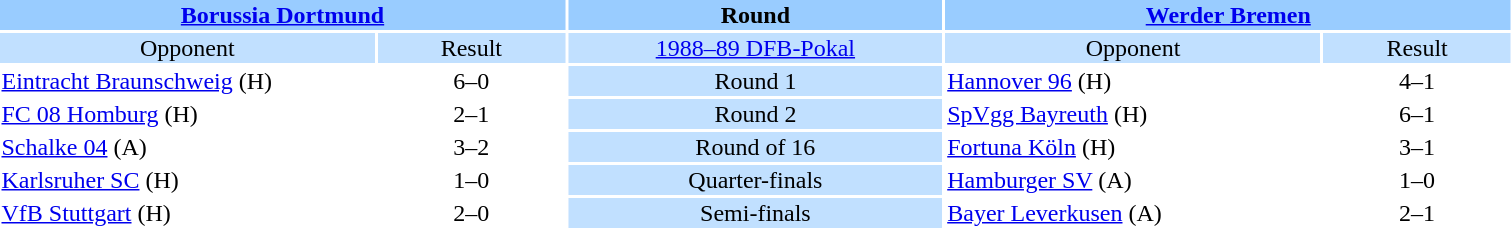<table style="width:80%; text-align:center;">
<tr style="vertical-align:top; background:#99CCFF;">
<th colspan="2"><a href='#'>Borussia Dortmund</a></th>
<th style="width:20%">Round</th>
<th colspan="2"><a href='#'>Werder Bremen</a></th>
</tr>
<tr style="vertical-align:top; background:#c1e0ff;">
<td style="width:20%">Opponent</td>
<td style="width:10%">Result</td>
<td><a href='#'>1988–89 DFB-Pokal</a></td>
<td style="width:20%">Opponent</td>
<td style="width:10%">Result</td>
</tr>
<tr>
<td align="left"><a href='#'>Eintracht Braunschweig</a> (H)</td>
<td>6–0</td>
<td style="background:#C1E0FF;">Round 1</td>
<td align="left"><a href='#'>Hannover 96</a> (H)</td>
<td>4–1</td>
</tr>
<tr>
<td align="left"><a href='#'>FC 08 Homburg</a> (H)</td>
<td>2–1</td>
<td style="background:#C1E0FF;">Round 2</td>
<td align="left"><a href='#'>SpVgg Bayreuth</a> (H)</td>
<td>6–1</td>
</tr>
<tr>
<td align="left"><a href='#'>Schalke 04</a> (A)</td>
<td>3–2</td>
<td style="background:#C1E0FF;">Round of 16</td>
<td align="left"><a href='#'>Fortuna Köln</a> (H)</td>
<td>3–1 </td>
</tr>
<tr>
<td align="left"><a href='#'>Karlsruher SC</a> (H)</td>
<td>1–0</td>
<td style="background:#C1E0FF;">Quarter-finals</td>
<td align="left"><a href='#'>Hamburger SV</a> (A)</td>
<td>1–0 </td>
</tr>
<tr>
<td align="left"><a href='#'>VfB Stuttgart</a> (H)</td>
<td>2–0</td>
<td style="background:#C1E0FF;">Semi-finals</td>
<td align="left"><a href='#'>Bayer Leverkusen</a> (A)</td>
<td>2–1</td>
</tr>
</table>
